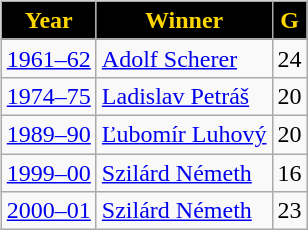<table>
<tr>
<td valign="top"><br><table class="wikitable">
<tr>
<th style="color:#FFD700; background:#000000;">Year</th>
<th style="color:#FFD700; background:#000000;">Winner</th>
<th style="color:#FFD700; background:#000000;">G</th>
</tr>
<tr>
</tr>
<tr align=left>
<td><a href='#'>1961–62</a></td>
<td> <a href='#'>Adolf Scherer</a></td>
<td>24</td>
</tr>
<tr align=left>
<td><a href='#'>1974–75</a></td>
<td> <a href='#'>Ladislav Petráš</a></td>
<td>20</td>
</tr>
<tr align=left>
<td><a href='#'>1989–90</a></td>
<td> <a href='#'>Ľubomír Luhový</a></td>
<td>20</td>
</tr>
<tr align=left>
<td><a href='#'>1999–00</a></td>
<td> <a href='#'>Szilárd Németh</a></td>
<td>16</td>
</tr>
<tr align=left>
<td><a href='#'>2000–01</a></td>
<td> <a href='#'>Szilárd Németh</a></td>
<td>23</td>
</tr>
</table>
</td>
</tr>
</table>
